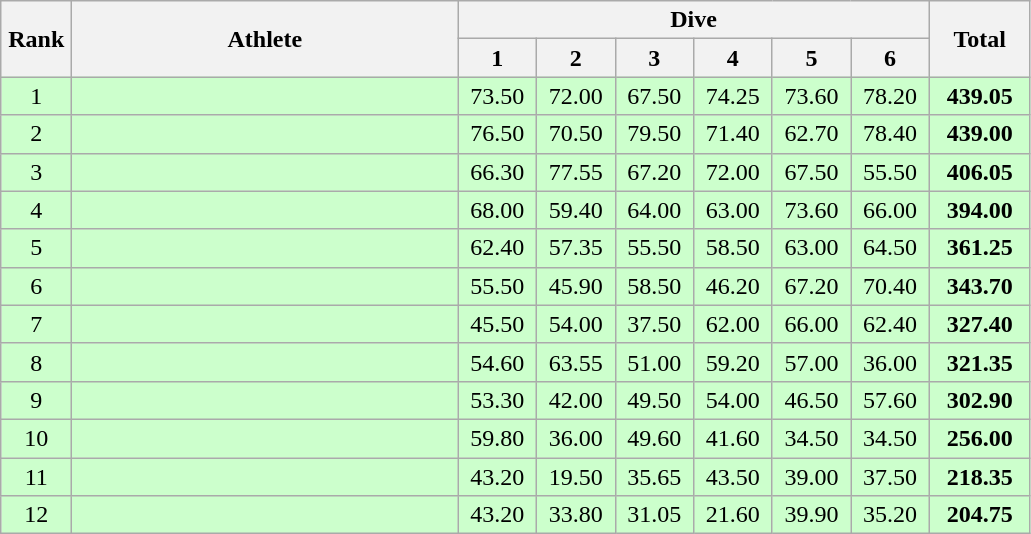<table class=wikitable style="text-align:center">
<tr>
<th rowspan="2" width=40>Rank</th>
<th rowspan="2" width=250>Athlete</th>
<th colspan="6">Dive</th>
<th rowspan="2" width=60>Total</th>
</tr>
<tr>
<th width=45>1</th>
<th width=45>2</th>
<th width=45>3</th>
<th width=45>4</th>
<th width=45>5</th>
<th width=45>6</th>
</tr>
<tr bgcolor="ccffcc">
<td>1</td>
<td align=left></td>
<td>73.50</td>
<td>72.00</td>
<td>67.50</td>
<td>74.25</td>
<td>73.60</td>
<td>78.20</td>
<td><strong>439.05</strong></td>
</tr>
<tr bgcolor="ccffcc">
<td>2</td>
<td align=left></td>
<td>76.50</td>
<td>70.50</td>
<td>79.50</td>
<td>71.40</td>
<td>62.70</td>
<td>78.40</td>
<td><strong>439.00</strong></td>
</tr>
<tr bgcolor="ccffcc">
<td>3</td>
<td align=left></td>
<td>66.30</td>
<td>77.55</td>
<td>67.20</td>
<td>72.00</td>
<td>67.50</td>
<td>55.50</td>
<td><strong>406.05</strong></td>
</tr>
<tr bgcolor="ccffcc">
<td>4</td>
<td align=left></td>
<td>68.00</td>
<td>59.40</td>
<td>64.00</td>
<td>63.00</td>
<td>73.60</td>
<td>66.00</td>
<td><strong>394.00</strong></td>
</tr>
<tr bgcolor="ccffcc">
<td>5</td>
<td align=left></td>
<td>62.40</td>
<td>57.35</td>
<td>55.50</td>
<td>58.50</td>
<td>63.00</td>
<td>64.50</td>
<td><strong>361.25</strong></td>
</tr>
<tr bgcolor="ccffcc">
<td>6</td>
<td align=left></td>
<td>55.50</td>
<td>45.90</td>
<td>58.50</td>
<td>46.20</td>
<td>67.20</td>
<td>70.40</td>
<td><strong>343.70</strong></td>
</tr>
<tr bgcolor="ccffcc">
<td>7</td>
<td align=left></td>
<td>45.50</td>
<td>54.00</td>
<td>37.50</td>
<td>62.00</td>
<td>66.00</td>
<td>62.40</td>
<td><strong>327.40</strong></td>
</tr>
<tr bgcolor="ccffcc">
<td>8</td>
<td align=left></td>
<td>54.60</td>
<td>63.55</td>
<td>51.00</td>
<td>59.20</td>
<td>57.00</td>
<td>36.00</td>
<td><strong>321.35</strong></td>
</tr>
<tr bgcolor="ccffcc">
<td>9</td>
<td align=left></td>
<td>53.30</td>
<td>42.00</td>
<td>49.50</td>
<td>54.00</td>
<td>46.50</td>
<td>57.60</td>
<td><strong>302.90</strong></td>
</tr>
<tr bgcolor="ccffcc">
<td>10</td>
<td align=left></td>
<td>59.80</td>
<td>36.00</td>
<td>49.60</td>
<td>41.60</td>
<td>34.50</td>
<td>34.50</td>
<td><strong>256.00</strong></td>
</tr>
<tr bgcolor="ccffcc">
<td>11</td>
<td align=left></td>
<td>43.20</td>
<td>19.50</td>
<td>35.65</td>
<td>43.50</td>
<td>39.00</td>
<td>37.50</td>
<td><strong>218.35</strong></td>
</tr>
<tr bgcolor="ccffcc">
<td>12</td>
<td align=left></td>
<td>43.20</td>
<td>33.80</td>
<td>31.05</td>
<td>21.60</td>
<td>39.90</td>
<td>35.20</td>
<td><strong>204.75</strong></td>
</tr>
</table>
